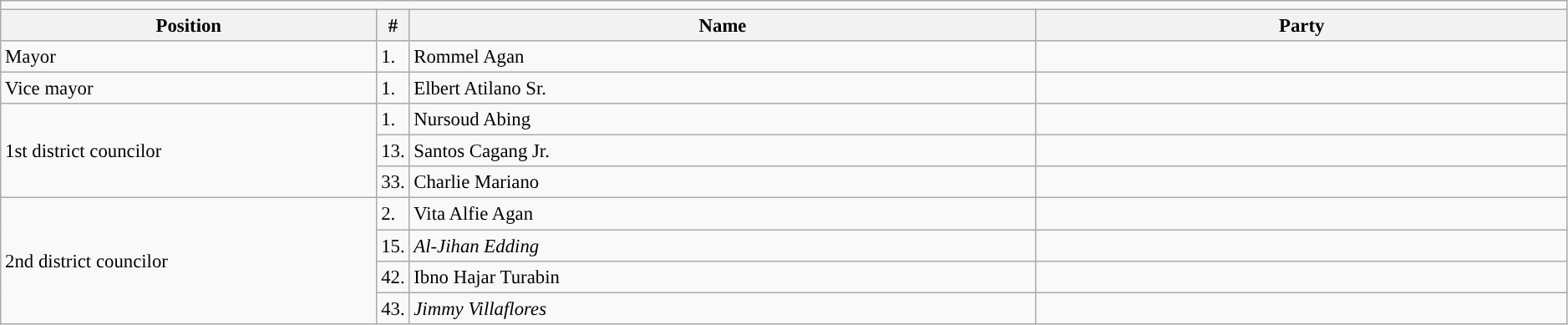<table class=wikitable style="font-size:95%" width=99%>
<tr>
<td colspan="5"></td>
</tr>
<tr>
<th width=24%>Position</th>
<th width=1%>#</th>
<th width=40%>Name</th>
<th colspan=2>Party</th>
</tr>
<tr>
<td>Mayor</td>
<td>1.</td>
<td>Rommel Agan</td>
<td></td>
</tr>
<tr>
<td>Vice mayor</td>
<td>1.</td>
<td>Elbert Atilano Sr.</td>
<td></td>
</tr>
<tr>
<td rowspan="3">1st district councilor</td>
<td>1.</td>
<td>Nursoud Abing</td>
<td></td>
</tr>
<tr>
<td>13.</td>
<td>Santos Cagang Jr.</td>
<td></td>
</tr>
<tr>
<td>33.</td>
<td>Charlie Mariano</td>
<td></td>
</tr>
<tr>
<td rowspan="4">2nd district councilor</td>
<td>2.</td>
<td>Vita Alfie Agan</td>
<td></td>
</tr>
<tr>
<td>15.</td>
<td><em>Al-Jihan Edding</em></td>
<td></td>
</tr>
<tr>
<td>42.</td>
<td>Ibno Hajar Turabin</td>
<td></td>
</tr>
<tr>
<td>43.</td>
<td><em>Jimmy Villaflores</em></td>
<td></td>
</tr>
</table>
